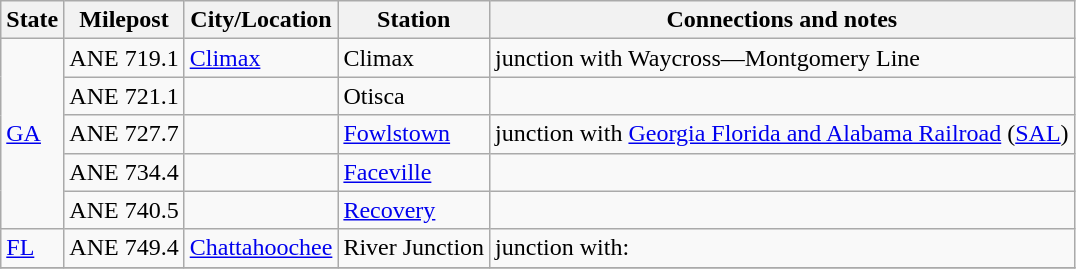<table class="wikitable">
<tr>
<th>State</th>
<th>Milepost</th>
<th>City/Location</th>
<th>Station</th>
<th>Connections and notes</th>
</tr>
<tr>
<td ! rowspan="5"><a href='#'>GA</a></td>
<td>ANE 719.1</td>
<td><a href='#'>Climax</a></td>
<td>Climax</td>
<td>junction with Waycross—Montgomery Line</td>
</tr>
<tr>
<td>ANE 721.1</td>
<td></td>
<td>Otisca</td>
<td></td>
</tr>
<tr>
<td>ANE 727.7</td>
<td></td>
<td><a href='#'>Fowlstown</a></td>
<td>junction with <a href='#'>Georgia Florida and Alabama Railroad</a> (<a href='#'>SAL</a>)</td>
</tr>
<tr>
<td>ANE 734.4</td>
<td></td>
<td><a href='#'>Faceville</a></td>
<td></td>
</tr>
<tr>
<td>ANE 740.5</td>
<td></td>
<td><a href='#'>Recovery</a></td>
<td></td>
</tr>
<tr>
<td><a href='#'>FL</a></td>
<td>ANE 749.4</td>
<td><a href='#'>Chattahoochee</a></td>
<td>River Junction</td>
<td>junction with:</td>
</tr>
<tr>
</tr>
</table>
